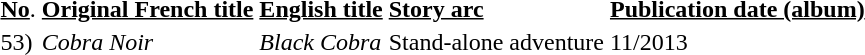<table>
<tr>
<td><u><strong>No</strong></u>.</td>
<td><u><strong>Original French title</strong></u></td>
<td><u><strong>English title</strong></u></td>
<td><u><strong>Story arc</strong></u></td>
<td><u><strong>Publication date (album)</strong></u></td>
</tr>
<tr>
<td>53)</td>
<td><em>Cobra Noir</em></td>
<td><em>Black Cobra</em></td>
<td>Stand-alone adventure</td>
<td>11/2013</td>
</tr>
</table>
